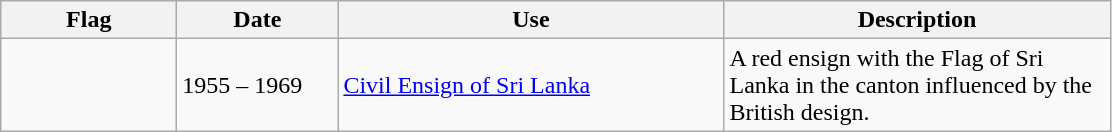<table class="wikitable">
<tr>
<th style="width:110px;">Flag</th>
<th style="width:100px;">Date</th>
<th style="width:250px;">Use</th>
<th style="width:250px;">Description</th>
</tr>
<tr>
<td></td>
<td>1955 – 1969</td>
<td><a href='#'>Civil Ensign of Sri Lanka</a></td>
<td>A red ensign with the Flag of Sri Lanka in the canton influenced by the British design.</td>
</tr>
</table>
